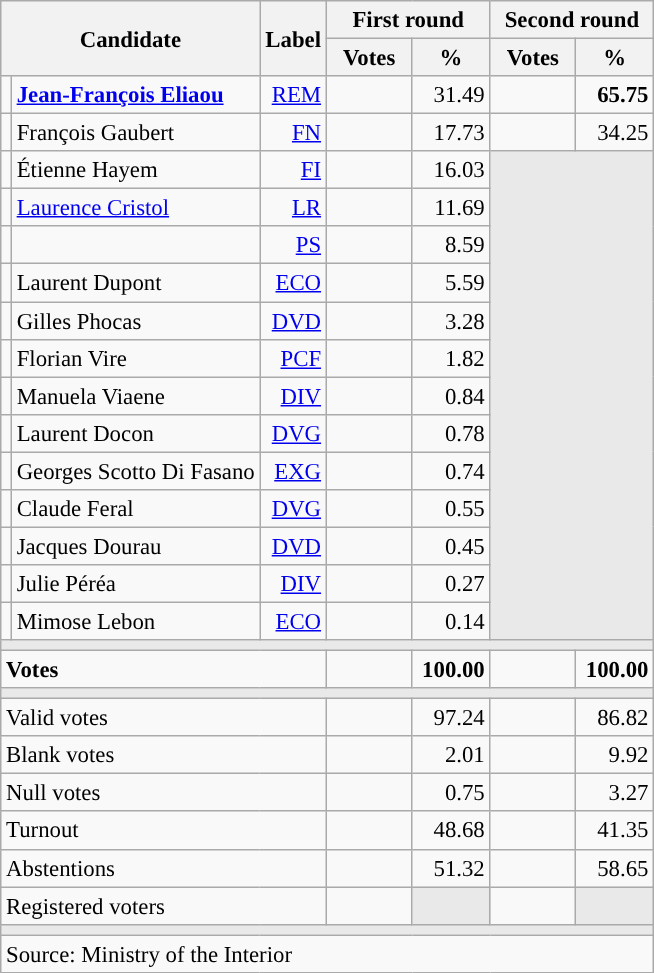<table class="wikitable" style="text-align:right;font-size:95%;">
<tr>
<th rowspan="2" colspan="2">Candidate</th>
<th rowspan="2">Label</th>
<th colspan="2">First round</th>
<th colspan="2">Second round</th>
</tr>
<tr>
<th style="width:50px;">Votes</th>
<th style="width:45px;">%</th>
<th style="width:50px;">Votes</th>
<th style="width:45px;">%</th>
</tr>
<tr>
<td style="color:inherit;background:"></td>
<td style="text-align:left;"><strong><a href='#'>Jean-François Eliaou</a></strong></td>
<td><a href='#'>REM</a></td>
<td></td>
<td>31.49</td>
<td><strong></strong></td>
<td><strong>65.75</strong></td>
</tr>
<tr>
<td style="color:inherit;background:"></td>
<td style="text-align:left;">François Gaubert</td>
<td><a href='#'>FN</a></td>
<td></td>
<td>17.73</td>
<td></td>
<td>34.25</td>
</tr>
<tr>
<td style="color:inherit;background:"></td>
<td style="text-align:left;">Étienne Hayem</td>
<td><a href='#'>FI</a></td>
<td></td>
<td>16.03</td>
<td colspan="2" rowspan="13" style="background:#E9E9E9;"></td>
</tr>
<tr>
<td style="color:inherit;background:"></td>
<td style="text-align:left;"><a href='#'>Laurence Cristol</a></td>
<td><a href='#'>LR</a></td>
<td></td>
<td>11.69</td>
</tr>
<tr>
<td style="color:inherit;background:"></td>
<td style="text-align:left;"></td>
<td><a href='#'>PS</a></td>
<td></td>
<td>8.59</td>
</tr>
<tr>
<td style="color:inherit;background:"></td>
<td style="text-align:left;">Laurent Dupont</td>
<td><a href='#'>ECO</a></td>
<td></td>
<td>5.59</td>
</tr>
<tr>
<td style="color:inherit;background:"></td>
<td style="text-align:left;">Gilles Phocas</td>
<td><a href='#'>DVD</a></td>
<td></td>
<td>3.28</td>
</tr>
<tr>
<td style="color:inherit;background:"></td>
<td style="text-align:left;">Florian Vire</td>
<td><a href='#'>PCF</a></td>
<td></td>
<td>1.82</td>
</tr>
<tr>
<td style="color:inherit;background:"></td>
<td style="text-align:left;">Manuela Viaene</td>
<td><a href='#'>DIV</a></td>
<td></td>
<td>0.84</td>
</tr>
<tr>
<td style="color:inherit;background:"></td>
<td style="text-align:left;">Laurent Docon</td>
<td><a href='#'>DVG</a></td>
<td></td>
<td>0.78</td>
</tr>
<tr>
<td style="color:inherit;background:"></td>
<td style="text-align:left;">Georges Scotto Di Fasano</td>
<td><a href='#'>EXG</a></td>
<td></td>
<td>0.74</td>
</tr>
<tr>
<td style="color:inherit;background:"></td>
<td style="text-align:left;">Claude Feral</td>
<td><a href='#'>DVG</a></td>
<td></td>
<td>0.55</td>
</tr>
<tr>
<td style="color:inherit;background:"></td>
<td style="text-align:left;">Jacques Dourau</td>
<td><a href='#'>DVD</a></td>
<td></td>
<td>0.45</td>
</tr>
<tr>
<td style="color:inherit;background:"></td>
<td style="text-align:left;">Julie Péréa</td>
<td><a href='#'>DIV</a></td>
<td></td>
<td>0.27</td>
</tr>
<tr>
<td style="color:inherit;background:"></td>
<td style="text-align:left;">Mimose Lebon</td>
<td><a href='#'>ECO</a></td>
<td></td>
<td>0.14</td>
</tr>
<tr>
<td colspan="7" style="background:#E9E9E9;"></td>
</tr>
<tr style="font-weight:bold;">
<td colspan="3" style="text-align:left;">Votes</td>
<td></td>
<td>100.00</td>
<td></td>
<td>100.00</td>
</tr>
<tr>
<td colspan="7" style="background:#E9E9E9;"></td>
</tr>
<tr>
<td colspan="3" style="text-align:left;">Valid votes</td>
<td></td>
<td>97.24</td>
<td></td>
<td>86.82</td>
</tr>
<tr>
<td colspan="3" style="text-align:left;">Blank votes</td>
<td></td>
<td>2.01</td>
<td></td>
<td>9.92</td>
</tr>
<tr>
<td colspan="3" style="text-align:left;">Null votes</td>
<td></td>
<td>0.75</td>
<td></td>
<td>3.27</td>
</tr>
<tr>
<td colspan="3" style="text-align:left;">Turnout</td>
<td></td>
<td>48.68</td>
<td></td>
<td>41.35</td>
</tr>
<tr>
<td colspan="3" style="text-align:left;">Abstentions</td>
<td></td>
<td>51.32</td>
<td></td>
<td>58.65</td>
</tr>
<tr>
<td colspan="3" style="text-align:left;">Registered voters</td>
<td></td>
<td style="color:inherit;background:#E9E9E9;"></td>
<td></td>
<td style="color:inherit;background:#E9E9E9;"></td>
</tr>
<tr>
<td colspan="7" style="background:#E9E9E9;"></td>
</tr>
<tr>
<td colspan="7" style="text-align:left;">Source: Ministry of the Interior</td>
</tr>
</table>
